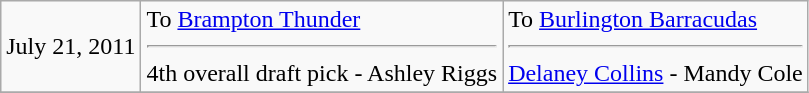<table class="wikitable">
<tr>
<td>July 21, 2011</td>
<td valign="top">To <a href='#'>Brampton Thunder</a><hr>4th overall draft pick  - Ashley Riggs</td>
<td valign="top">To <a href='#'>Burlington Barracudas</a><hr><a href='#'>Delaney Collins</a> - Mandy Cole</td>
</tr>
<tr bgcolor="#eeeeee">
</tr>
</table>
